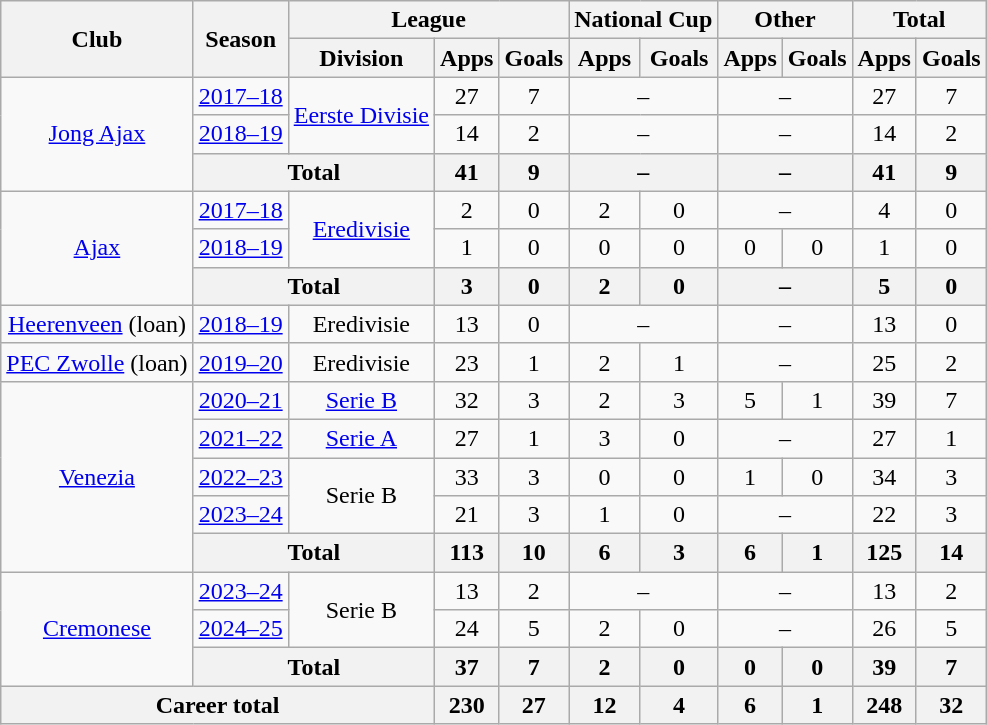<table class="wikitable" style="text-align: center;">
<tr>
<th rowspan="2">Club</th>
<th rowspan="2">Season</th>
<th colspan="3">League</th>
<th colspan="2">National Cup</th>
<th colspan="2">Other</th>
<th colspan="2">Total</th>
</tr>
<tr>
<th>Division</th>
<th>Apps</th>
<th>Goals</th>
<th>Apps</th>
<th>Goals</th>
<th>Apps</th>
<th>Goals</th>
<th>Apps</th>
<th>Goals</th>
</tr>
<tr>
<td rowspan="3"><a href='#'>Jong Ajax</a></td>
<td><a href='#'>2017–18</a></td>
<td rowspan="2"><a href='#'>Eerste Divisie</a></td>
<td>27</td>
<td>7</td>
<td colspan="2">–</td>
<td colspan="2">–</td>
<td>27</td>
<td>7</td>
</tr>
<tr>
<td><a href='#'>2018–19</a></td>
<td>14</td>
<td>2</td>
<td colspan="2">–</td>
<td colspan="2">–</td>
<td>14</td>
<td>2</td>
</tr>
<tr>
<th colspan="2">Total</th>
<th>41</th>
<th>9</th>
<th colspan="2">–</th>
<th colspan="2">–</th>
<th>41</th>
<th>9</th>
</tr>
<tr>
<td rowspan="3"><a href='#'>Ajax</a></td>
<td><a href='#'>2017–18</a></td>
<td rowspan="2"><a href='#'>Eredivisie</a></td>
<td>2</td>
<td>0</td>
<td>2</td>
<td>0</td>
<td colspan="2">–</td>
<td>4</td>
<td>0</td>
</tr>
<tr>
<td><a href='#'>2018–19</a></td>
<td>1</td>
<td>0</td>
<td>0</td>
<td>0</td>
<td>0</td>
<td>0</td>
<td>1</td>
<td>0</td>
</tr>
<tr>
<th colspan="2">Total</th>
<th>3</th>
<th>0</th>
<th>2</th>
<th>0</th>
<th colspan="2">–</th>
<th>5</th>
<th>0</th>
</tr>
<tr>
<td><a href='#'>Heerenveen</a> (loan)</td>
<td><a href='#'>2018–19</a></td>
<td>Eredivisie</td>
<td>13</td>
<td>0</td>
<td colspan="2">–</td>
<td colspan="2">–</td>
<td>13</td>
<td>0</td>
</tr>
<tr>
<td><a href='#'>PEC Zwolle</a> (loan)</td>
<td><a href='#'>2019–20</a></td>
<td>Eredivisie</td>
<td>23</td>
<td>1</td>
<td>2</td>
<td>1</td>
<td colspan="2">–</td>
<td>25</td>
<td>2</td>
</tr>
<tr>
<td rowspan="5"><a href='#'>Venezia</a></td>
<td><a href='#'>2020–21</a></td>
<td><a href='#'>Serie B</a></td>
<td>32</td>
<td>3</td>
<td>2</td>
<td>3</td>
<td>5</td>
<td>1</td>
<td>39</td>
<td>7</td>
</tr>
<tr>
<td><a href='#'>2021–22</a></td>
<td><a href='#'>Serie A</a></td>
<td>27</td>
<td>1</td>
<td>3</td>
<td>0</td>
<td colspan="2">–</td>
<td>27</td>
<td>1</td>
</tr>
<tr>
<td><a href='#'>2022–23</a></td>
<td rowspan="2">Serie B</td>
<td>33</td>
<td>3</td>
<td>0</td>
<td>0</td>
<td>1</td>
<td>0</td>
<td>34</td>
<td>3</td>
</tr>
<tr>
<td><a href='#'>2023–24</a></td>
<td>21</td>
<td>3</td>
<td>1</td>
<td>0</td>
<td colspan="2">–</td>
<td>22</td>
<td>3</td>
</tr>
<tr>
<th colspan="2">Total</th>
<th>113</th>
<th>10</th>
<th>6</th>
<th>3</th>
<th>6</th>
<th>1</th>
<th>125</th>
<th>14</th>
</tr>
<tr>
<td rowspan="3"><a href='#'>Cremonese</a></td>
<td><a href='#'>2023–24</a></td>
<td rowspan="2">Serie B</td>
<td>13</td>
<td>2</td>
<td colspan="2">–</td>
<td colspan="2">–</td>
<td>13</td>
<td>2</td>
</tr>
<tr>
<td><a href='#'>2024–25</a></td>
<td>24</td>
<td>5</td>
<td>2</td>
<td>0</td>
<td colspan="2">–</td>
<td>26</td>
<td>5</td>
</tr>
<tr>
<th colspan="2">Total</th>
<th>37</th>
<th>7</th>
<th>2</th>
<th>0</th>
<th>0</th>
<th>0</th>
<th>39</th>
<th>7</th>
</tr>
<tr>
<th colspan="3">Career total</th>
<th>230</th>
<th>27</th>
<th>12</th>
<th>4</th>
<th>6</th>
<th>1</th>
<th>248</th>
<th>32</th>
</tr>
</table>
